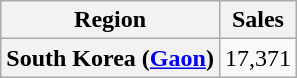<table class="wikitable plainrowheaders" style="text-align:center;">
<tr>
<th>Region</th>
<th>Sales</th>
</tr>
<tr>
<th scope="row">South Korea (<a href='#'>Gaon</a>)</th>
<td>17,371</td>
</tr>
</table>
